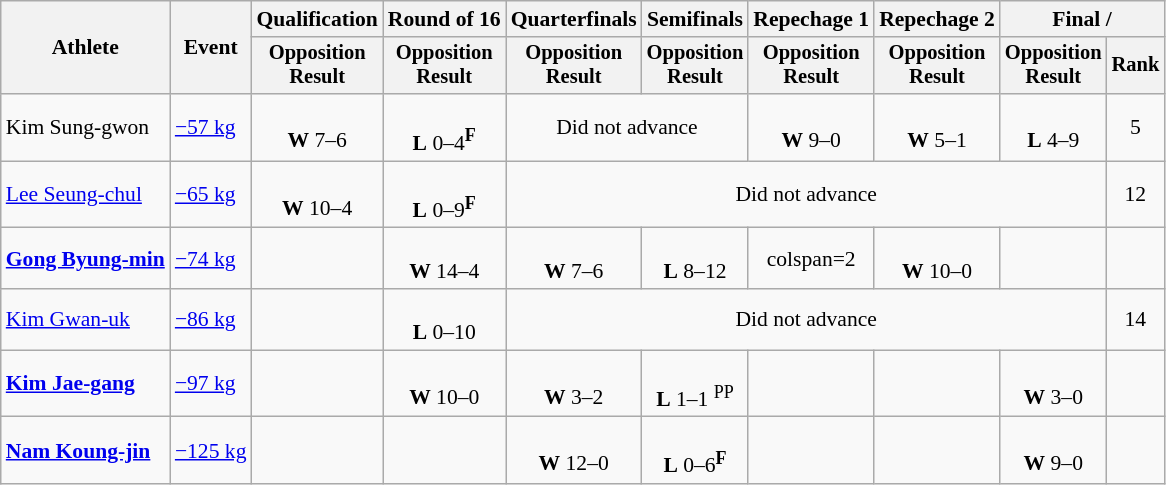<table class=wikitable style=font-size:90%;text-align:center>
<tr>
<th rowspan="2">Athlete</th>
<th rowspan="2">Event</th>
<th>Qualification</th>
<th>Round of 16</th>
<th>Quarterfinals</th>
<th>Semifinals</th>
<th>Repechage 1</th>
<th>Repechage 2</th>
<th colspan=2>Final / </th>
</tr>
<tr style=font-size:95%>
<th>Opposition<br>Result</th>
<th>Opposition<br>Result</th>
<th>Opposition<br>Result</th>
<th>Opposition<br>Result</th>
<th>Opposition<br>Result</th>
<th>Opposition<br>Result</th>
<th>Opposition<br>Result</th>
<th>Rank</th>
</tr>
<tr>
<td align=left>Kim Sung-gwon</td>
<td align=left><a href='#'>−57 kg</a></td>
<td><br><strong>W</strong> 7–6</td>
<td><br><strong>L</strong> 0–4<sup><strong>F</strong></sup></td>
<td colspan=2>Did not advance</td>
<td><br><strong>W</strong> 9–0</td>
<td><br><strong>W</strong> 5–1</td>
<td><br><strong>L</strong> 4–9</td>
<td>5</td>
</tr>
<tr>
<td align=left><a href='#'>Lee Seung-chul</a></td>
<td align=left><a href='#'>−65 kg</a></td>
<td><br><strong>W</strong> 10–4</td>
<td><br><strong>L</strong> 0–9<sup><strong>F</strong></sup></td>
<td colspan=5>Did not advance</td>
<td>12</td>
</tr>
<tr>
<td align=left><strong><a href='#'>Gong Byung-min</a></strong></td>
<td align=left><a href='#'>−74 kg</a></td>
<td></td>
<td><br><strong>W</strong> 14–4</td>
<td><br><strong>W</strong> 7–6</td>
<td><br><strong>L</strong> 8–12</td>
<td>colspan=2 </td>
<td><br><strong>W</strong> 10–0</td>
<td></td>
</tr>
<tr>
<td align=left><a href='#'>Kim Gwan-uk</a></td>
<td align=left><a href='#'>−86 kg</a></td>
<td></td>
<td><br><strong>L</strong> 0–10</td>
<td colspan=5>Did not advance</td>
<td>14</td>
</tr>
<tr>
<td align=left><strong><a href='#'>Kim Jae-gang</a></strong></td>
<td align=left><a href='#'>−97 kg</a></td>
<td></td>
<td><br><strong>W</strong> 10–0</td>
<td><br><strong>W</strong> 3–2</td>
<td><br><strong>L</strong> 1–1 <sup>PP</sup></td>
<td></td>
<td></td>
<td><br><strong>W</strong> 3–0</td>
<td></td>
</tr>
<tr>
<td align=left><strong><a href='#'>Nam Koung-jin</a></strong></td>
<td align=left><a href='#'>−125 kg</a></td>
<td></td>
<td></td>
<td><br><strong>W</strong> 12–0</td>
<td><br><strong>L</strong> 0–6<sup><strong>F</strong></sup></td>
<td></td>
<td></td>
<td><br><strong>W</strong> 9–0</td>
<td></td>
</tr>
</table>
